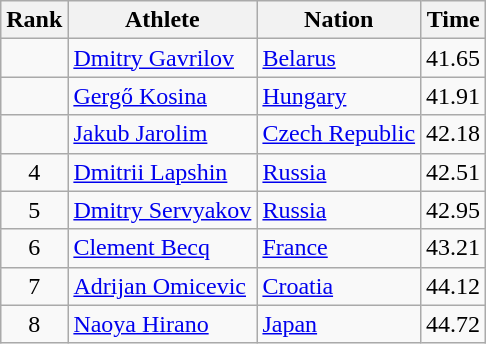<table class="wikitable sortable" style="text-align:center">
<tr>
<th>Rank</th>
<th>Athlete</th>
<th>Nation</th>
<th>Time</th>
</tr>
<tr>
<td></td>
<td align=left><a href='#'>Dmitry Gavrilov</a></td>
<td align=left> <a href='#'>Belarus</a></td>
<td>41.65</td>
</tr>
<tr>
<td></td>
<td align=left><a href='#'>Gergő Kosina</a></td>
<td align=left> <a href='#'>Hungary</a></td>
<td>41.91</td>
</tr>
<tr>
<td></td>
<td align=left><a href='#'>Jakub Jarolim</a></td>
<td align=left> <a href='#'>Czech Republic</a></td>
<td>42.18</td>
</tr>
<tr>
<td>4</td>
<td align=left><a href='#'>Dmitrii Lapshin</a></td>
<td align=left> <a href='#'>Russia</a></td>
<td>42.51</td>
</tr>
<tr>
<td>5</td>
<td align=left><a href='#'>Dmitry Servyakov</a></td>
<td align=left> <a href='#'>Russia</a></td>
<td>42.95</td>
</tr>
<tr>
<td>6</td>
<td align=left><a href='#'>Clement Becq</a></td>
<td align=left> <a href='#'>France</a></td>
<td>43.21</td>
</tr>
<tr>
<td>7</td>
<td align=left><a href='#'>Adrijan Omicevic</a></td>
<td align=left> <a href='#'>Croatia</a></td>
<td>44.12</td>
</tr>
<tr>
<td>8</td>
<td align=left><a href='#'>Naoya Hirano</a></td>
<td align=left> <a href='#'>Japan</a></td>
<td>44.72</td>
</tr>
</table>
